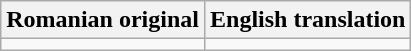<table class="wikitable">
<tr>
<th>Romanian original</th>
<th>English translation</th>
</tr>
<tr style="valign:top;white-space:nowrap;">
<td></td>
<td></td>
</tr>
</table>
